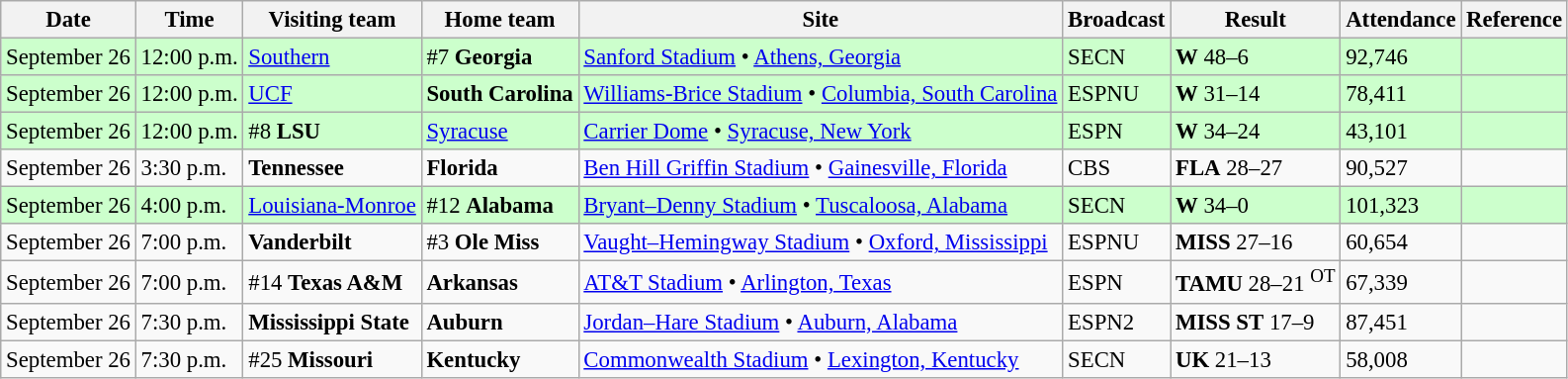<table class="wikitable" style="font-size:95%;">
<tr>
<th>Date</th>
<th>Time</th>
<th>Visiting team</th>
<th>Home team</th>
<th>Site</th>
<th>Broadcast</th>
<th>Result</th>
<th>Attendance</th>
<th class="unsortable">Reference</th>
</tr>
<tr bgcolor="#ccffcc">
<td>September 26</td>
<td>12:00 p.m.</td>
<td><a href='#'>Southern</a></td>
<td>#7 <strong>Georgia</strong></td>
<td><a href='#'>Sanford Stadium</a> • <a href='#'>Athens, Georgia</a></td>
<td>SECN</td>
<td><strong>W</strong> 48–6</td>
<td>92,746</td>
<td></td>
</tr>
<tr bgcolor="#ccffcc">
<td>September 26</td>
<td>12:00 p.m.</td>
<td><a href='#'>UCF</a></td>
<td><strong>South Carolina</strong></td>
<td><a href='#'>Williams-Brice Stadium</a> • <a href='#'>Columbia, South Carolina</a></td>
<td>ESPNU</td>
<td><strong>W</strong> 31–14</td>
<td>78,411</td>
<td></td>
</tr>
<tr bgcolor="#ccffcc">
<td>September 26</td>
<td>12:00 p.m.</td>
<td>#8 <strong>LSU</strong></td>
<td><a href='#'>Syracuse</a></td>
<td><a href='#'>Carrier Dome</a> • <a href='#'>Syracuse, New York</a></td>
<td>ESPN</td>
<td><strong>W</strong> 34–24</td>
<td>43,101</td>
<td></td>
</tr>
<tr bgcolor=>
<td>September 26</td>
<td>3:30 p.m.</td>
<td><strong>Tennessee</strong></td>
<td><strong>Florida</strong></td>
<td><a href='#'>Ben Hill Griffin Stadium</a> • <a href='#'>Gainesville, Florida</a></td>
<td>CBS</td>
<td><strong>FLA</strong> 28–27</td>
<td>90,527</td>
<td></td>
</tr>
<tr bgcolor="#ccffcc">
<td>September 26</td>
<td>4:00 p.m.</td>
<td><a href='#'>Louisiana-Monroe</a></td>
<td>#12 <strong>Alabama</strong></td>
<td><a href='#'>Bryant–Denny Stadium</a> • <a href='#'>Tuscaloosa, Alabama</a></td>
<td>SECN</td>
<td><strong>W</strong> 34–0</td>
<td>101,323</td>
<td></td>
</tr>
<tr bgcolor=>
<td>September 26</td>
<td>7:00 p.m.</td>
<td><strong>Vanderbilt</strong></td>
<td>#3 <strong>Ole Miss</strong></td>
<td><a href='#'>Vaught–Hemingway Stadium</a> • <a href='#'>Oxford, Mississippi</a></td>
<td>ESPNU</td>
<td><strong>MISS</strong> 27–16</td>
<td>60,654</td>
<td></td>
</tr>
<tr bgcolor=>
<td>September 26</td>
<td>7:00 p.m.</td>
<td>#14 <strong>Texas A&M</strong></td>
<td><strong>Arkansas</strong></td>
<td><a href='#'>AT&T Stadium</a> • <a href='#'>Arlington, Texas</a></td>
<td>ESPN</td>
<td><strong>TAMU</strong> 28–21 <sup>OT</sup></td>
<td>67,339</td>
<td></td>
</tr>
<tr bgcolor=>
<td>September 26</td>
<td>7:30 p.m.</td>
<td><strong>Mississippi State</strong></td>
<td><strong>Auburn</strong></td>
<td><a href='#'>Jordan–Hare Stadium</a> • <a href='#'>Auburn, Alabama</a></td>
<td>ESPN2</td>
<td><strong>MISS ST</strong> 17–9</td>
<td>87,451</td>
<td></td>
</tr>
<tr bgcolor=>
<td>September 26</td>
<td>7:30 p.m.</td>
<td>#25 <strong>Missouri</strong></td>
<td><strong>Kentucky</strong></td>
<td><a href='#'>Commonwealth Stadium</a> • <a href='#'>Lexington, Kentucky</a></td>
<td>SECN</td>
<td><strong>UK</strong> 21–13</td>
<td>58,008</td>
<td></td>
</tr>
</table>
